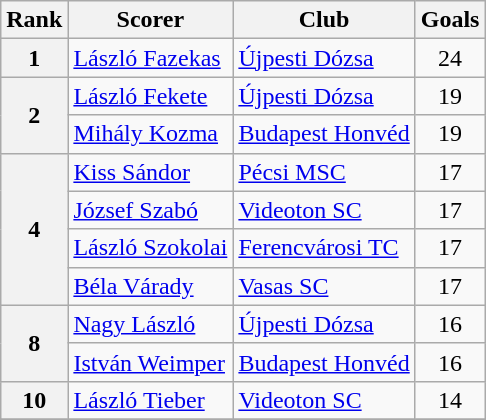<table class="wikitable" style="text-align:center">
<tr>
<th>Rank</th>
<th>Scorer</th>
<th>Club</th>
<th>Goals</th>
</tr>
<tr>
<th rowspan="1">1</th>
<td align=left> <a href='#'>László Fazekas</a></td>
<td align=left><a href='#'>Újpesti Dózsa</a></td>
<td>24</td>
</tr>
<tr>
<th rowspan="2">2</th>
<td align=left> <a href='#'>László Fekete</a></td>
<td align=left><a href='#'>Újpesti Dózsa</a></td>
<td>19</td>
</tr>
<tr>
<td align=left> <a href='#'>Mihály Kozma</a></td>
<td align=left><a href='#'>Budapest Honvéd</a></td>
<td>19</td>
</tr>
<tr>
<th rowspan="4">4</th>
<td align=left> <a href='#'>Kiss Sándor</a></td>
<td align=left><a href='#'>Pécsi MSC</a></td>
<td>17</td>
</tr>
<tr>
<td align=left> <a href='#'>József Szabó</a></td>
<td align=left><a href='#'>Videoton SC</a></td>
<td>17</td>
</tr>
<tr>
<td align=left> <a href='#'>László Szokolai</a></td>
<td align=left><a href='#'>Ferencvárosi TC</a></td>
<td>17</td>
</tr>
<tr>
<td align=left> <a href='#'>Béla Várady</a></td>
<td align=left><a href='#'>Vasas SC</a></td>
<td>17</td>
</tr>
<tr>
<th rowspan="2">8</th>
<td align=left> <a href='#'>Nagy László</a></td>
<td align=left><a href='#'>Újpesti Dózsa</a></td>
<td>16</td>
</tr>
<tr>
<td align=left> <a href='#'>István Weimper</a></td>
<td align=left><a href='#'>Budapest Honvéd</a></td>
<td>16</td>
</tr>
<tr>
<th rowspan="1">10</th>
<td align=left> <a href='#'>László Tieber</a></td>
<td align=left><a href='#'>Videoton SC</a></td>
<td>14</td>
</tr>
<tr>
</tr>
</table>
